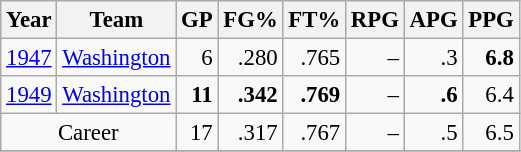<table class="wikitable sortable" style="font-size:95%; text-align:right;">
<tr>
<th>Year</th>
<th>Team</th>
<th>GP</th>
<th>FG%</th>
<th>FT%</th>
<th>RPG</th>
<th>APG</th>
<th>PPG</th>
</tr>
<tr>
<td style="text-align:left;"><a href='#'>1947</a></td>
<td style="text-align:left;"><a href='#'>Washington</a></td>
<td>6</td>
<td>.280</td>
<td>.765</td>
<td>–</td>
<td>.3</td>
<td><strong>6.8</strong></td>
</tr>
<tr>
<td style="text-align:left;"><a href='#'>1949</a></td>
<td style="text-align:left;"><a href='#'>Washington</a></td>
<td><strong>11</strong></td>
<td><strong>.342</strong></td>
<td><strong>.769</strong></td>
<td>–</td>
<td><strong>.6</strong></td>
<td>6.4</td>
</tr>
<tr>
<td style="text-align:center;" colspan="2">Career</td>
<td>17</td>
<td>.317</td>
<td>.767</td>
<td>–</td>
<td>.5</td>
<td>6.5</td>
</tr>
<tr>
</tr>
</table>
